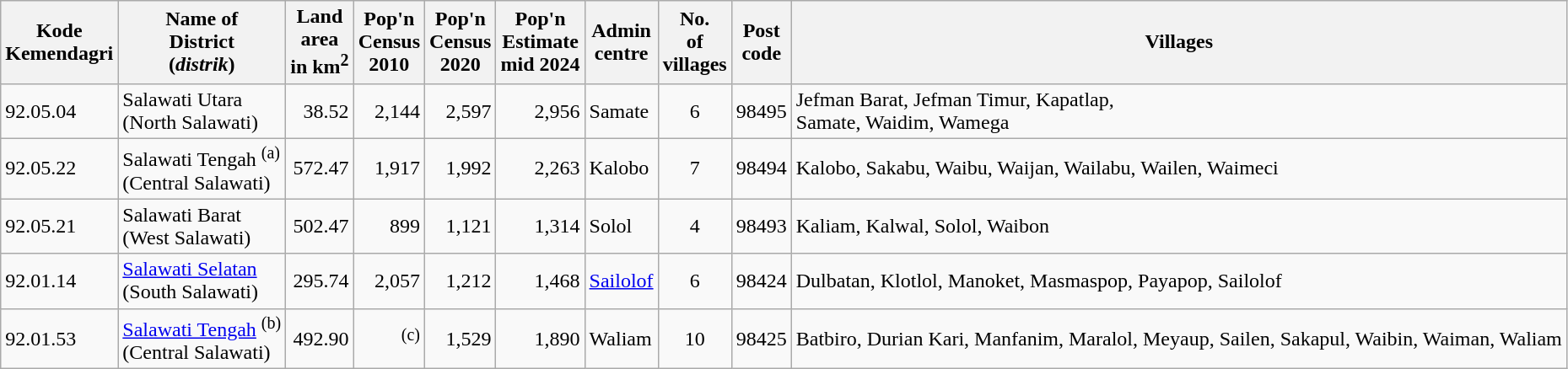<table class="sortable wikitable">
<tr>
<th>Kode <br>Kemendagri</th>
<th>Name of<br>District<br>(<em>distrik</em>)</th>
<th>Land<br>area<br>in km<sup>2</sup></th>
<th>Pop'n<br>Census<br>2010</th>
<th>Pop'n<br>Census<br>2020</th>
<th>Pop'n<br>Estimate<br>mid 2024</th>
<th>Admin<br>centre</th>
<th>No.<br> of<br>villages</th>
<th>Post<br>code</th>
<th>Villages</th>
</tr>
<tr>
<td>92.05.04</td>
<td>Salawati Utara <br>(North Salawati)</td>
<td align="right">38.52</td>
<td align="right">2,144</td>
<td align="right">2,597</td>
<td align="right">2,956</td>
<td>Samate</td>
<td align="center">6</td>
<td>98495</td>
<td>Jefman Barat, Jefman Timur, Kapatlap, <br>Samate, Waidim, Wamega</td>
</tr>
<tr>
<td>92.05.22</td>
<td>Salawati Tengah <sup>(a)</sup> <br> (Central Salawati)</td>
<td align="right">572.47</td>
<td align="right">1,917</td>
<td align="right">1,992</td>
<td align="right">2,263</td>
<td>Kalobo</td>
<td align="center">7</td>
<td>98494</td>
<td>Kalobo, Sakabu, Waibu, Waijan, Wailabu, Wailen, Waimeci</td>
</tr>
<tr>
<td>92.05.21</td>
<td>Salawati Barat <br> (West Salawati)</td>
<td align="right">502.47</td>
<td align="right">899</td>
<td align="right">1,121</td>
<td align="right">1,314</td>
<td>Solol</td>
<td align="center">4</td>
<td>98493</td>
<td>Kaliam, Kalwal, Solol, Waibon</td>
</tr>
<tr>
<td>92.01.14</td>
<td><a href='#'>Salawati Selatan</a> <br>(South Salawati)</td>
<td align="right">295.74</td>
<td align="right">2,057</td>
<td align="right">1,212</td>
<td align="right">1,468</td>
<td><a href='#'>Sailolof</a></td>
<td align="center">6</td>
<td>98424</td>
<td>Dulbatan, Klotlol, Manoket, Masmaspop, Payapop, Sailolof</td>
</tr>
<tr>
<td>92.01.53</td>
<td><a href='#'>Salawati Tengah</a> <sup>(b)</sup><br>(Central Salawati)</td>
<td align="right">492.90</td>
<td align="right"><sup>(c)</sup></td>
<td align="right">1,529</td>
<td align="right">1,890</td>
<td>Waliam</td>
<td align="center">10</td>
<td>98425</td>
<td>Batbiro, Durian Kari, Manfanim, Maralol, Meyaup, Sailen, Sakapul, Waibin, Waiman, Waliam</td>
</tr>
</table>
